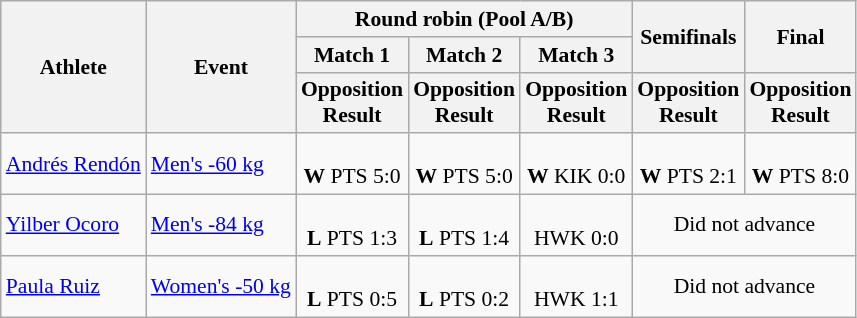<table class="wikitable" border="1" style="font-size:90%">
<tr>
<th rowspan=3>Athlete</th>
<th rowspan=3>Event</th>
<th colspan=3>Round robin (Pool A/B)</th>
<th rowspan=2>Semifinals</th>
<th rowspan=2>Final</th>
</tr>
<tr>
<th>Match 1</th>
<th>Match 2</th>
<th>Match 3</th>
</tr>
<tr>
<th>Opposition<br>Result</th>
<th>Opposition<br>Result</th>
<th>Opposition<br>Result</th>
<th>Opposition<br>Result</th>
<th>Opposition<br>Result</th>
</tr>
<tr>
<td><a href='#'>Andrés Rendón</a></td>
<td><a href='#'>Men's -60 kg</a></td>
<td align=center><br> <strong>W</strong> PTS 5:0</td>
<td align=center><br><strong>W</strong> PTS 5:0</td>
<td align=center><br><strong>W</strong> KIK 0:0</td>
<td align=center><br><strong>W</strong> PTS 2:1</td>
<td align=center><br><strong>W</strong> PTS 8:0<br></td>
</tr>
<tr>
<td><a href='#'>Yilber Ocoro</a></td>
<td><a href='#'>Men's -84 kg</a></td>
<td align=center><br> <strong>L</strong> PTS 1:3</td>
<td align=center><br><strong>L</strong> PTS 1:4</td>
<td align=center><br>HWK 0:0</td>
<td align="center" colspan="7">Did not advance</td>
</tr>
<tr>
<td><a href='#'>Paula Ruiz</a></td>
<td><a href='#'>Women's -50 kg</a></td>
<td align=center><br> <strong>L</strong> PTS 0:5</td>
<td align=center><br><strong>L</strong> PTS 0:2</td>
<td align=center><br>HWK 1:1</td>
<td align="center" colspan="7">Did not advance</td>
</tr>
</table>
